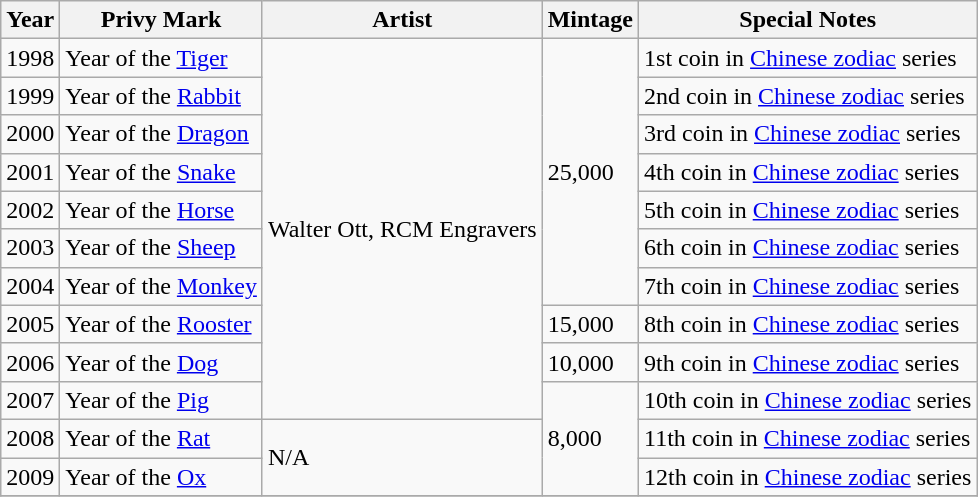<table class="wikitable">
<tr>
<th>Year</th>
<th>Privy Mark</th>
<th>Artist</th>
<th>Mintage</th>
<th>Special Notes</th>
</tr>
<tr>
<td>1998</td>
<td>Year of the <a href='#'>Tiger</a></td>
<td rowspan="10">Walter Ott, RCM Engravers</td>
<td rowspan="7">25,000</td>
<td>1st coin in <a href='#'>Chinese zodiac</a> series</td>
</tr>
<tr>
<td>1999</td>
<td>Year of the <a href='#'>Rabbit</a></td>
<td>2nd coin in <a href='#'>Chinese zodiac</a> series</td>
</tr>
<tr>
<td>2000</td>
<td>Year of the <a href='#'>Dragon</a></td>
<td>3rd coin in <a href='#'>Chinese zodiac</a> series</td>
</tr>
<tr>
<td>2001</td>
<td>Year of the <a href='#'>Snake</a></td>
<td>4th coin in <a href='#'>Chinese zodiac</a> series</td>
</tr>
<tr>
<td>2002</td>
<td>Year of the <a href='#'>Horse</a></td>
<td>5th coin in <a href='#'>Chinese zodiac</a> series</td>
</tr>
<tr>
<td>2003</td>
<td>Year of the <a href='#'>Sheep</a></td>
<td>6th coin in <a href='#'>Chinese zodiac</a> series</td>
</tr>
<tr>
<td>2004</td>
<td>Year of the <a href='#'>Monkey</a></td>
<td>7th coin in <a href='#'>Chinese zodiac</a> series</td>
</tr>
<tr>
<td>2005</td>
<td>Year of the <a href='#'>Rooster</a></td>
<td>15,000</td>
<td>8th coin in <a href='#'>Chinese zodiac</a> series</td>
</tr>
<tr>
<td>2006</td>
<td>Year of the <a href='#'>Dog</a></td>
<td>10,000</td>
<td>9th coin in <a href='#'>Chinese zodiac</a> series</td>
</tr>
<tr>
<td>2007</td>
<td>Year of the <a href='#'>Pig</a></td>
<td rowspan="3">8,000</td>
<td>10th coin in <a href='#'>Chinese zodiac</a> series</td>
</tr>
<tr>
<td>2008</td>
<td>Year of the <a href='#'>Rat</a></td>
<td rowspan="2">N/A</td>
<td>11th coin in <a href='#'>Chinese zodiac</a> series</td>
</tr>
<tr>
<td>2009</td>
<td>Year of the <a href='#'>Ox</a></td>
<td>12th coin in <a href='#'>Chinese zodiac</a> series</td>
</tr>
<tr>
</tr>
</table>
